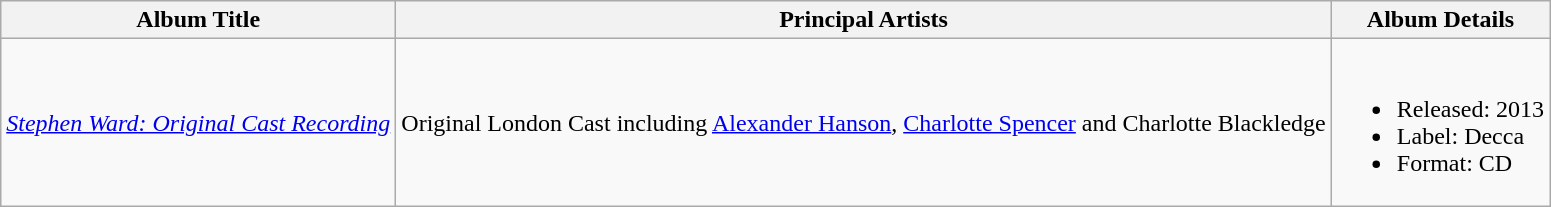<table class="wikitable">
<tr>
<th>Album Title</th>
<th>Principal Artists</th>
<th>Album Details</th>
</tr>
<tr>
<td><a href='#'><em>Stephen Ward: Original Cast Recording</em></a></td>
<td>Original London Cast including <a href='#'>Alexander Hanson</a>, <a href='#'>Charlotte Spencer</a> and Charlotte Blackledge</td>
<td><br><ul><li>Released: 2013</li><li>Label: Decca</li><li>Format: CD</li></ul></td>
</tr>
</table>
